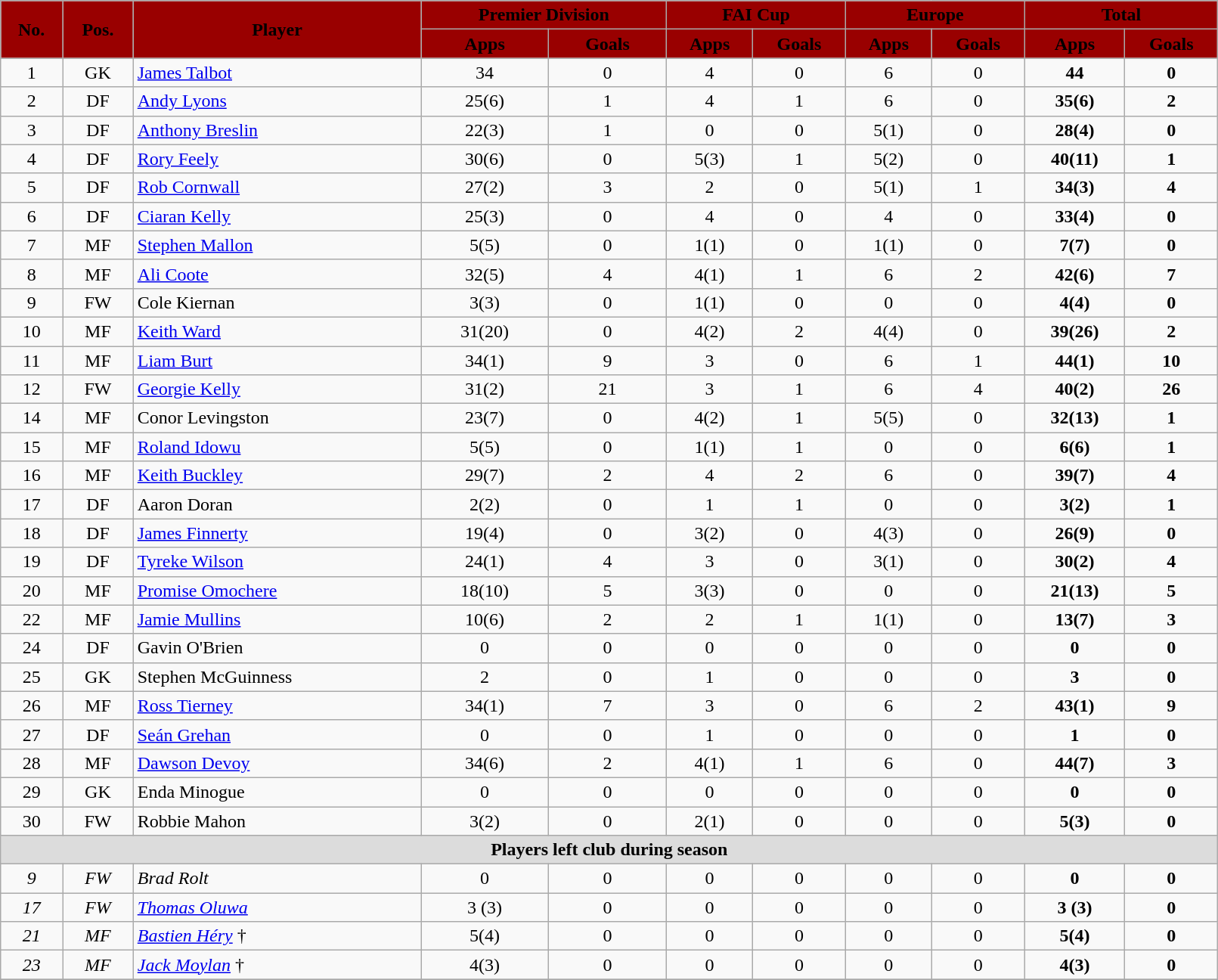<table class="wikitable" style="text-align:center;width:85%;">
<tr>
<th rowspan=2 style=background:#990000;color:#000000>No.</th>
<th rowspan=2 style=background:#990000;color:#000000>Pos.</th>
<th rowspan=2 style=background:#990000;color:#000000>Player</th>
<th colspan=2 style=background:#990000;color:#000000>Premier Division</th>
<th colspan=2 style=background:#990000;color:#000000>FAI Cup</th>
<th colspan=2 style=background:#990000;color:#000000>Europe</th>
<th colspan=2 style=background:#990000;color:#000000>Total</th>
</tr>
<tr>
<th style=background:#990000;color:#000000>Apps</th>
<th style=background:#990000;color:#000000>Goals</th>
<th style=background:#990000;color:#000000>Apps</th>
<th style=background:#990000;color:#000000>Goals</th>
<th style=background:#990000;color:#000000>Apps</th>
<th style=background:#990000;color:#000000>Goals</th>
<th style=background:#990000;color:#000000>Apps</th>
<th style=background:#990000;color:#000000>Goals</th>
</tr>
<tr>
<td>1</td>
<td>GK</td>
<td align=left> <a href='#'>James Talbot</a></td>
<td>34</td>
<td>0</td>
<td>4</td>
<td>0</td>
<td>6</td>
<td>0</td>
<td><strong>44</strong></td>
<td><strong>0</strong></td>
</tr>
<tr>
<td>2</td>
<td>DF</td>
<td align=left> <a href='#'>Andy Lyons</a></td>
<td>25(6)</td>
<td>1</td>
<td>4</td>
<td>1</td>
<td>6</td>
<td>0</td>
<td><strong>35(6)</strong></td>
<td><strong>2</strong></td>
</tr>
<tr>
<td>3</td>
<td>DF</td>
<td align=left> <a href='#'>Anthony Breslin</a></td>
<td>22(3)</td>
<td>1</td>
<td>0</td>
<td>0</td>
<td>5(1)</td>
<td>0</td>
<td><strong>28(4)</strong></td>
<td><strong>0</strong></td>
</tr>
<tr>
<td>4</td>
<td>DF</td>
<td align=left> <a href='#'>Rory Feely</a></td>
<td>30(6)</td>
<td>0</td>
<td>5(3)</td>
<td>1</td>
<td>5(2)</td>
<td>0</td>
<td><strong>40(11)</strong></td>
<td><strong>1</strong></td>
</tr>
<tr>
<td>5</td>
<td>DF</td>
<td align=left> <a href='#'>Rob Cornwall</a></td>
<td>27(2)</td>
<td>3</td>
<td>2</td>
<td>0</td>
<td>5(1)</td>
<td>1</td>
<td><strong>34(3)</strong></td>
<td><strong>4</strong></td>
</tr>
<tr>
<td>6</td>
<td>DF</td>
<td align=left> <a href='#'>Ciaran Kelly</a></td>
<td>25(3)</td>
<td>0</td>
<td>4</td>
<td>0</td>
<td>4</td>
<td>0</td>
<td><strong>33(4)</strong></td>
<td><strong>0</strong></td>
</tr>
<tr>
<td>7</td>
<td>MF</td>
<td align=left> <a href='#'>Stephen Mallon</a></td>
<td>5(5)</td>
<td>0</td>
<td>1(1)</td>
<td>0</td>
<td>1(1)</td>
<td>0</td>
<td><strong>7(7)</strong></td>
<td><strong>0</strong></td>
</tr>
<tr>
<td>8</td>
<td>MF</td>
<td align=left> <a href='#'>Ali Coote</a></td>
<td>32(5)</td>
<td>4</td>
<td>4(1)</td>
<td>1</td>
<td>6</td>
<td>2</td>
<td><strong>42(6)</strong></td>
<td><strong>7</strong></td>
</tr>
<tr>
<td>9</td>
<td>FW</td>
<td align=left> Cole Kiernan</td>
<td>3(3)</td>
<td>0</td>
<td>1(1)</td>
<td>0</td>
<td>0</td>
<td>0</td>
<td><strong>4(4)</strong></td>
<td><strong>0</strong></td>
</tr>
<tr>
<td>10</td>
<td>MF</td>
<td align=left> <a href='#'>Keith Ward</a></td>
<td>31(20)</td>
<td>0</td>
<td>4(2)</td>
<td>2</td>
<td>4(4)</td>
<td>0</td>
<td><strong>39(26)</strong></td>
<td><strong>2</strong></td>
</tr>
<tr>
<td>11</td>
<td>MF</td>
<td align=left> <a href='#'>Liam Burt</a></td>
<td>34(1)</td>
<td>9</td>
<td>3</td>
<td>0</td>
<td>6</td>
<td>1</td>
<td><strong>44(1)</strong></td>
<td><strong>10</strong></td>
</tr>
<tr>
<td>12</td>
<td>FW</td>
<td align=left> <a href='#'>Georgie Kelly</a></td>
<td>31(2)</td>
<td>21</td>
<td>3</td>
<td>1</td>
<td>6</td>
<td>4</td>
<td><strong>40(2)</strong></td>
<td><strong>26</strong></td>
</tr>
<tr>
<td>14</td>
<td>MF</td>
<td align=left> Conor Levingston</td>
<td>23(7)</td>
<td>0</td>
<td>4(2)</td>
<td>1</td>
<td>5(5)</td>
<td>0</td>
<td><strong>32(13)</strong></td>
<td><strong>1</strong></td>
</tr>
<tr>
<td>15</td>
<td>MF</td>
<td align=left> <a href='#'>Roland Idowu</a></td>
<td>5(5)</td>
<td>0</td>
<td>1(1)</td>
<td>1</td>
<td>0</td>
<td>0</td>
<td><strong>6(6)</strong></td>
<td><strong>1</strong></td>
</tr>
<tr>
<td>16</td>
<td>MF</td>
<td align=left> <a href='#'>Keith Buckley</a></td>
<td>29(7)</td>
<td>2</td>
<td>4</td>
<td>2</td>
<td>6</td>
<td>0</td>
<td><strong>39(7)</strong></td>
<td><strong>4</strong></td>
</tr>
<tr>
<td>17</td>
<td>DF</td>
<td align=left> Aaron Doran</td>
<td>2(2)</td>
<td>0</td>
<td>1</td>
<td>1</td>
<td>0</td>
<td>0</td>
<td><strong>3(2)</strong></td>
<td><strong>1</strong></td>
</tr>
<tr>
<td>18</td>
<td>DF</td>
<td align=left> <a href='#'>James Finnerty</a></td>
<td>19(4)</td>
<td>0</td>
<td>3(2)</td>
<td>0</td>
<td>4(3)</td>
<td>0</td>
<td><strong>26(9)</strong></td>
<td><strong>0</strong></td>
</tr>
<tr>
<td>19</td>
<td>DF</td>
<td align=left> <a href='#'>Tyreke Wilson</a></td>
<td>24(1)</td>
<td>4</td>
<td>3</td>
<td>0</td>
<td>3(1)</td>
<td>0</td>
<td><strong>30(2)</strong></td>
<td><strong>4</strong></td>
</tr>
<tr>
<td>20</td>
<td>MF</td>
<td align=left> <a href='#'>Promise Omochere</a></td>
<td>18(10)</td>
<td>5</td>
<td>3(3)</td>
<td>0</td>
<td>0</td>
<td>0</td>
<td><strong>21(13)</strong></td>
<td><strong>5</strong></td>
</tr>
<tr>
<td>22</td>
<td>MF</td>
<td align=left> <a href='#'>Jamie Mullins</a></td>
<td>10(6)</td>
<td>2</td>
<td>2</td>
<td>1</td>
<td>1(1)</td>
<td>0</td>
<td><strong>13(7)</strong></td>
<td><strong>3</strong></td>
</tr>
<tr>
<td>24</td>
<td>DF</td>
<td align=left> Gavin O'Brien</td>
<td>0</td>
<td>0</td>
<td>0</td>
<td>0</td>
<td>0</td>
<td>0</td>
<td><strong>0</strong></td>
<td><strong>0</strong></td>
</tr>
<tr>
<td>25</td>
<td>GK</td>
<td align=left> Stephen McGuinness</td>
<td>2</td>
<td>0</td>
<td>1</td>
<td>0</td>
<td>0</td>
<td>0</td>
<td><strong>3</strong></td>
<td><strong>0</strong></td>
</tr>
<tr>
<td>26</td>
<td>MF</td>
<td align=left> <a href='#'>Ross Tierney</a></td>
<td>34(1)</td>
<td>7</td>
<td>3</td>
<td>0</td>
<td>6</td>
<td>2</td>
<td><strong>43(1)</strong></td>
<td><strong>9</strong></td>
</tr>
<tr>
<td>27</td>
<td>DF</td>
<td align=left> <a href='#'>Seán Grehan</a></td>
<td>0</td>
<td>0</td>
<td>1</td>
<td>0</td>
<td>0</td>
<td>0</td>
<td><strong>1</strong></td>
<td><strong>0</strong></td>
</tr>
<tr>
<td>28</td>
<td>MF</td>
<td align=left> <a href='#'>Dawson Devoy</a></td>
<td>34(6)</td>
<td>2</td>
<td>4(1)</td>
<td>1</td>
<td>6</td>
<td>0</td>
<td><strong>44(7)</strong></td>
<td><strong>3</strong></td>
</tr>
<tr>
<td>29</td>
<td>GK</td>
<td align=left> Enda Minogue</td>
<td>0</td>
<td>0</td>
<td>0</td>
<td>0</td>
<td>0</td>
<td>0</td>
<td><strong>0</strong></td>
<td><strong>0</strong></td>
</tr>
<tr>
<td>30</td>
<td>FW</td>
<td align=left> Robbie Mahon</td>
<td>3(2)</td>
<td>0</td>
<td>2(1)</td>
<td>0</td>
<td>0</td>
<td>0</td>
<td><strong>5(3)</strong></td>
<td><strong>0</strong></td>
</tr>
<tr>
<th colspan=12 style=background:#dcdcdc>Players left club during season</th>
</tr>
<tr>
<td><em>9</em></td>
<td><em>FW</em></td>
<td align=left> <em>Brad Rolt</em></td>
<td>0</td>
<td>0</td>
<td>0</td>
<td>0</td>
<td>0</td>
<td>0</td>
<td><strong>0</strong></td>
<td><strong>0</strong></td>
</tr>
<tr>
<td><em>17</em></td>
<td><em>FW</em></td>
<td align=left> <em><a href='#'>Thomas Oluwa</a></em></td>
<td>3 (3)</td>
<td>0</td>
<td>0</td>
<td>0</td>
<td>0</td>
<td>0</td>
<td><strong>3 (3)</strong></td>
<td><strong>0</strong></td>
</tr>
<tr>
<td><em>21</em></td>
<td><em>MF</em></td>
<td align=left> <em><a href='#'>Bastien Héry</a></em> †</td>
<td>5(4)</td>
<td>0</td>
<td>0</td>
<td>0</td>
<td>0</td>
<td>0</td>
<td><strong>5(4)</strong></td>
<td><strong>0</strong></td>
</tr>
<tr>
<td><em>23</em></td>
<td><em>MF</em></td>
<td align=left> <em><a href='#'>Jack Moylan</a></em> †</td>
<td>4(3)</td>
<td>0</td>
<td>0</td>
<td>0</td>
<td>0</td>
<td>0</td>
<td><strong>4(3)</strong></td>
<td><strong>0</strong></td>
</tr>
<tr>
</tr>
</table>
